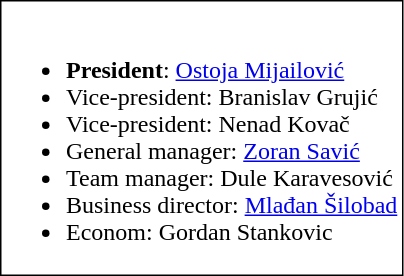<table class="toccolours" style="border: black solid 1px; background: white;">
<tr>
<td><br><ul><li><strong>President</strong>:  <a href='#'>Ostoja Mijailović</a></li><li>Vice-president:  Branislav Grujić</li><li>Vice-president:  Nenad Kovač</li><li>General manager:  <a href='#'>Zoran Savić</a></li><li>Team manager:  Dule Karavesović</li><li>Business director:  <a href='#'>Mlađan Šilobad</a></li><li>Econom:  Gordan Stankovic</li></ul></td>
</tr>
</table>
